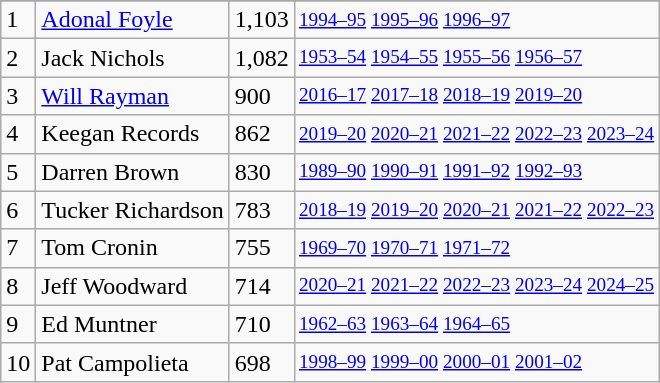<table class="wikitable">
<tr>
</tr>
<tr>
<td>1</td>
<td><a href='#'>Adonal Foyle</a></td>
<td>1,103</td>
<td style="font-size:80%;"><a href='#'>1994–95</a> <a href='#'>1995–96</a> <a href='#'>1996–97</a></td>
</tr>
<tr>
<td>2</td>
<td>Jack Nichols</td>
<td>1,082</td>
<td style="font-size:80%;"><a href='#'>1953–54</a> <a href='#'>1954–55</a> <a href='#'>1955–56</a> <a href='#'>1956–57</a></td>
</tr>
<tr>
<td>3</td>
<td><a href='#'>Will Rayman</a></td>
<td>900</td>
<td style="font-size:80%;"><a href='#'>2016–17</a> <a href='#'>2017–18</a> <a href='#'>2018–19</a> <a href='#'>2019–20</a></td>
</tr>
<tr>
<td>4</td>
<td>Keegan Records</td>
<td>862</td>
<td style="font-size:80%;"><a href='#'>2019–20</a> <a href='#'>2020–21</a> <a href='#'>2021–22</a> <a href='#'>2022–23</a> <a href='#'>2023–24</a></td>
</tr>
<tr>
<td>5</td>
<td>Darren Brown</td>
<td>830</td>
<td style="font-size:80%;"><a href='#'>1989–90</a> <a href='#'>1990–91</a> <a href='#'>1991–92</a> <a href='#'>1992–93</a></td>
</tr>
<tr>
<td>6</td>
<td>Tucker Richardson</td>
<td>783</td>
<td style="font-size:80%;"><a href='#'>2018–19</a> <a href='#'>2019–20</a> <a href='#'>2020–21</a> <a href='#'>2021–22</a> <a href='#'>2022–23</a></td>
</tr>
<tr>
<td>7</td>
<td>Tom Cronin</td>
<td>755</td>
<td style="font-size:80%;"><a href='#'>1969–70</a> <a href='#'>1970–71</a> <a href='#'>1971–72</a></td>
</tr>
<tr>
<td>8</td>
<td>Jeff Woodward</td>
<td>714</td>
<td style="font-size:80%;"><a href='#'>2020–21</a> <a href='#'>2021–22</a> <a href='#'>2022–23</a> <a href='#'>2023–24</a> <a href='#'>2024–25</a></td>
</tr>
<tr>
<td>9</td>
<td>Ed Muntner</td>
<td>710</td>
<td style="font-size:80%;"><a href='#'>1962–63</a> <a href='#'>1963–64</a> <a href='#'>1964–65</a></td>
</tr>
<tr>
<td>10</td>
<td>Pat Campolieta</td>
<td>698</td>
<td style="font-size:80%;"><a href='#'>1998–99</a> <a href='#'>1999–00</a> <a href='#'>2000–01</a> <a href='#'>2001–02</a></td>
</tr>
</table>
